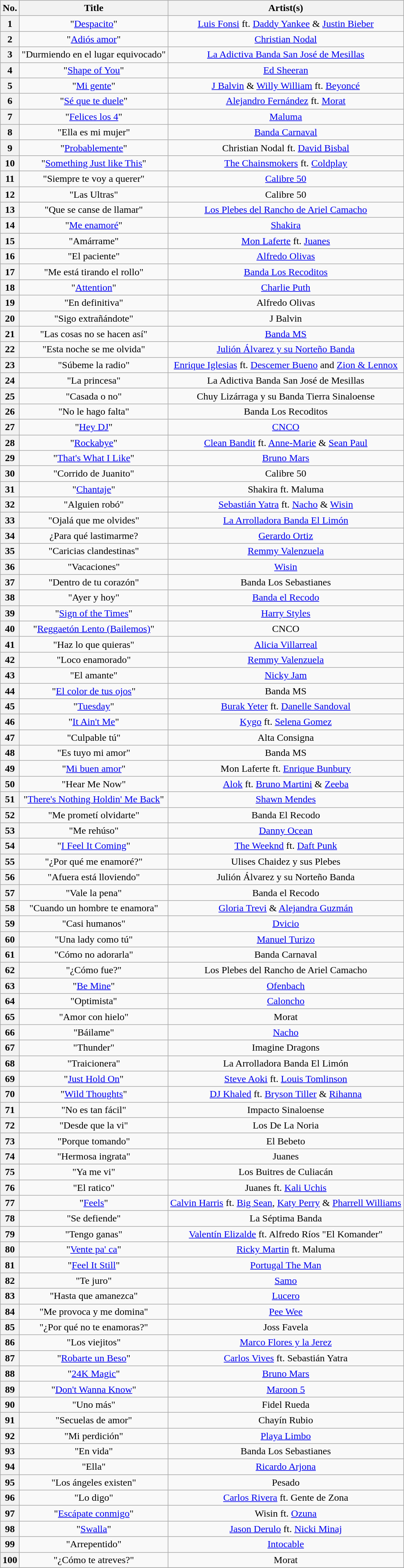<table class="wikitable sortable" style="text-align: center">
<tr>
<th scope="col">No.</th>
<th scope="col">Title</th>
<th scope="col">Artist(s)</th>
</tr>
<tr>
<th scope="row">1</th>
<td>"<a href='#'>Despacito</a>"</td>
<td><a href='#'>Luis Fonsi</a> ft. <a href='#'>Daddy Yankee</a> & <a href='#'>Justin Bieber</a></td>
</tr>
<tr>
<th scope="row">2</th>
<td>"<a href='#'>Adiós amor</a>"</td>
<td><a href='#'>Christian Nodal</a></td>
</tr>
<tr>
<th scope="row">3</th>
<td>"Durmiendo en el lugar equivocado"</td>
<td><a href='#'>La Adictiva Banda San José de Mesillas</a></td>
</tr>
<tr>
<th scope="row">4</th>
<td>"<a href='#'>Shape of You</a>"</td>
<td><a href='#'>Ed Sheeran</a></td>
</tr>
<tr>
<th scope="row">5</th>
<td>"<a href='#'>Mi gente</a>"</td>
<td><a href='#'>J Balvin</a> & <a href='#'>Willy William</a> ft. <a href='#'>Beyoncé</a></td>
</tr>
<tr>
<th scope="row">6</th>
<td>"<a href='#'>Sé que te duele</a>"</td>
<td><a href='#'>Alejandro Fernández</a> ft. <a href='#'>Morat</a></td>
</tr>
<tr>
<th scope="row">7</th>
<td>"<a href='#'>Felices los 4</a>"</td>
<td><a href='#'>Maluma</a></td>
</tr>
<tr>
<th scope="row">8</th>
<td>"Ella es mi mujer"</td>
<td><a href='#'>Banda Carnaval</a></td>
</tr>
<tr>
<th scope="row">9</th>
<td>"<a href='#'>Probablemente</a>"</td>
<td>Christian Nodal ft. <a href='#'>David Bisbal</a></td>
</tr>
<tr>
<th scope="row">10</th>
<td>"<a href='#'>Something Just like This</a>"</td>
<td><a href='#'>The Chainsmokers</a> ft. <a href='#'>Coldplay</a></td>
</tr>
<tr>
<th scope="row">11</th>
<td>"Siempre te voy a querer"</td>
<td><a href='#'>Calibre 50</a></td>
</tr>
<tr>
<th scope="row">12</th>
<td>"Las Ultras"</td>
<td>Calibre 50</td>
</tr>
<tr>
<th scope="row">13</th>
<td>"Que se canse de llamar"</td>
<td><a href='#'>Los Plebes del Rancho de Ariel Camacho</a></td>
</tr>
<tr>
<th scope="row">14</th>
<td>"<a href='#'>Me enamoré</a>"</td>
<td><a href='#'>Shakira</a></td>
</tr>
<tr>
<th scope="row">15</th>
<td>"Amárrame"</td>
<td><a href='#'>Mon Laferte</a> ft. <a href='#'>Juanes</a></td>
</tr>
<tr>
<th scope="row">16</th>
<td>"El paciente"</td>
<td><a href='#'>Alfredo Olivas</a></td>
</tr>
<tr>
<th scope="row">17</th>
<td>"Me está tirando el rollo"</td>
<td><a href='#'>Banda Los Recoditos</a></td>
</tr>
<tr>
<th scope="row">18</th>
<td>"<a href='#'>Attention</a>"</td>
<td><a href='#'>Charlie Puth</a></td>
</tr>
<tr>
<th scope="row">19</th>
<td>"En definitiva"</td>
<td>Alfredo Olivas</td>
</tr>
<tr>
<th scope="row">20</th>
<td>"Sigo extrañándote"</td>
<td>J Balvin</td>
</tr>
<tr>
<th scope="row">21</th>
<td>"Las cosas no se hacen así"</td>
<td><a href='#'>Banda MS</a></td>
</tr>
<tr>
<th scope="row">22</th>
<td>"Esta noche se me olvida"</td>
<td><a href='#'>Julión Álvarez y su Norteño Banda</a></td>
</tr>
<tr>
<th scope="row">23</th>
<td>"Súbeme la radio"</td>
<td><a href='#'>Enrique Iglesias</a> ft. <a href='#'>Descemer Bueno</a> and <a href='#'>Zion & Lennox</a></td>
</tr>
<tr>
<th scope="row">24</th>
<td>"La princesa"</td>
<td>La Adictiva Banda San José de Mesillas</td>
</tr>
<tr>
<th scope="row">25</th>
<td>"Casada o no"</td>
<td>Chuy Lizárraga y su Banda Tierra Sinaloense</td>
</tr>
<tr>
<th scope="row">26</th>
<td>"No le hago falta"</td>
<td>Banda Los Recoditos</td>
</tr>
<tr>
<th scope="row">27</th>
<td>"<a href='#'>Hey DJ</a>"</td>
<td><a href='#'>CNCO</a></td>
</tr>
<tr>
<th scope="row">28</th>
<td>"<a href='#'>Rockabye</a>"</td>
<td><a href='#'>Clean Bandit</a> ft. <a href='#'>Anne-Marie</a> & <a href='#'>Sean Paul</a></td>
</tr>
<tr>
<th scope="row">29</th>
<td>"<a href='#'>That's What I Like</a>"</td>
<td><a href='#'>Bruno Mars</a></td>
</tr>
<tr>
<th scope="row">30</th>
<td>"Corrido de Juanito"</td>
<td>Calibre 50</td>
</tr>
<tr>
<th scope="row">31</th>
<td>"<a href='#'>Chantaje</a>"</td>
<td>Shakira ft. Maluma</td>
</tr>
<tr>
<th scope="row">32</th>
<td>"Alguien robó"</td>
<td><a href='#'>Sebastián Yatra</a> ft. <a href='#'>Nacho</a> & <a href='#'>Wisin</a></td>
</tr>
<tr>
<th scope="row">33</th>
<td>"Ojalá que me olvides"</td>
<td><a href='#'>La Arrolladora Banda El Limón</a></td>
</tr>
<tr>
<th scope="row">34</th>
<td>¿Para qué lastimarme?</td>
<td><a href='#'>Gerardo Ortiz</a></td>
</tr>
<tr>
<th scope="row">35</th>
<td>"Caricias clandestinas"</td>
<td><a href='#'>Remmy Valenzuela</a></td>
</tr>
<tr>
<th scope="row">36</th>
<td>"Vacaciones"</td>
<td><a href='#'>Wisin</a></td>
</tr>
<tr>
<th scope="row">37</th>
<td>"Dentro de tu corazón"</td>
<td>Banda Los Sebastianes</td>
</tr>
<tr>
<th scope="row">38</th>
<td>"Ayer y hoy"</td>
<td><a href='#'>Banda el Recodo</a></td>
</tr>
<tr>
<th scope="row">39</th>
<td>"<a href='#'>Sign of the Times</a>"</td>
<td><a href='#'>Harry Styles</a></td>
</tr>
<tr>
<th scope="row">40</th>
<td>"<a href='#'>Reggaetón Lento (Bailemos)</a>"</td>
<td>CNCO</td>
</tr>
<tr>
<th scope="row">41</th>
<td>"Haz lo que quieras"</td>
<td><a href='#'>Alicia Villarreal</a></td>
</tr>
<tr>
<th scope="row">42</th>
<td>"Loco enamorado"</td>
<td><a href='#'>Remmy Valenzuela</a></td>
</tr>
<tr>
<th scope="row">43</th>
<td>"El amante"</td>
<td><a href='#'>Nicky Jam</a></td>
</tr>
<tr>
<th scope="row">44</th>
<td>"<a href='#'>El color de tus ojos</a>"</td>
<td>Banda MS</td>
</tr>
<tr>
<th scope="row">45</th>
<td>"<a href='#'>Tuesday</a>"</td>
<td><a href='#'>Burak Yeter</a> ft. <a href='#'>Danelle Sandoval</a></td>
</tr>
<tr>
<th scope="row">46</th>
<td>"<a href='#'>It Ain't Me</a>"</td>
<td><a href='#'>Kygo</a> ft. <a href='#'>Selena Gomez</a></td>
</tr>
<tr>
<th scope="row">47</th>
<td>"Culpable tú"</td>
<td>Alta Consigna</td>
</tr>
<tr>
<th scope="row">48</th>
<td>"Es tuyo mi amor"</td>
<td>Banda MS</td>
</tr>
<tr>
<th scope="row">49</th>
<td>"<a href='#'>Mi buen amor</a>"</td>
<td>Mon Laferte ft. <a href='#'>Enrique Bunbury</a></td>
</tr>
<tr>
<th scope="row">50</th>
<td>"Hear Me Now"</td>
<td><a href='#'>Alok</a> ft. <a href='#'>Bruno Martini</a> & <a href='#'>Zeeba</a></td>
</tr>
<tr>
<th scope="row">51</th>
<td>"<a href='#'>There's Nothing Holdin' Me Back</a>"</td>
<td><a href='#'>Shawn Mendes</a></td>
</tr>
<tr>
<th scope="row">52</th>
<td>"Me prometí olvidarte"</td>
<td>Banda El Recodo</td>
</tr>
<tr>
<th scope="row">53</th>
<td>"Me rehúso"</td>
<td><a href='#'>Danny Ocean</a></td>
</tr>
<tr>
<th scope="row">54</th>
<td>"<a href='#'>I Feel It Coming</a>"</td>
<td><a href='#'>The Weeknd</a> ft. <a href='#'>Daft Punk</a></td>
</tr>
<tr>
<th scope="row">55</th>
<td>"¿Por qué me enamoré?"</td>
<td>Ulises Chaidez y sus Plebes</td>
</tr>
<tr>
<th scope="row">56</th>
<td>"Afuera está lloviendo"</td>
<td>Julión Álvarez y su Norteño Banda</td>
</tr>
<tr>
<th scope="row">57</th>
<td>"Vale la pena"</td>
<td>Banda el Recodo</td>
</tr>
<tr>
<th scope="row">58</th>
<td>"Cuando un hombre te enamora"</td>
<td><a href='#'>Gloria Trevi</a> & <a href='#'>Alejandra Guzmán</a></td>
</tr>
<tr>
<th scope="row">59</th>
<td>"Casi humanos"</td>
<td><a href='#'>Dvicio</a></td>
</tr>
<tr>
<th scope="row">60</th>
<td>"Una lady como tú"</td>
<td><a href='#'>Manuel Turizo</a></td>
</tr>
<tr>
<th scope="row">61</th>
<td>"Cómo no adorarla"</td>
<td>Banda Carnaval</td>
</tr>
<tr>
<th scope="row">62</th>
<td>"¿Cómo fue?"</td>
<td>Los Plebes del Rancho de Ariel Camacho</td>
</tr>
<tr>
<th scope="row">63</th>
<td>"<a href='#'>Be Mine</a>"</td>
<td><a href='#'>Ofenbach</a></td>
</tr>
<tr>
<th scope="row">64</th>
<td>"Optimista"</td>
<td><a href='#'>Caloncho</a></td>
</tr>
<tr>
<th scope="row">65</th>
<td>"Amor con hielo"</td>
<td>Morat</td>
</tr>
<tr>
<th scope="row">66</th>
<td>"Báilame"</td>
<td><a href='#'>Nacho</a></td>
</tr>
<tr>
<th scope="row">67</th>
<td>"Thunder"</td>
<td>Imagine Dragons</td>
</tr>
<tr>
<th scope="row">68</th>
<td>"Traicionera"</td>
<td>La Arrolladora Banda El Limón</td>
</tr>
<tr>
<th scope="row">69</th>
<td>"<a href='#'>Just Hold On</a>"</td>
<td><a href='#'>Steve Aoki</a> ft. <a href='#'>Louis Tomlinson</a></td>
</tr>
<tr>
<th scope="row">70</th>
<td>"<a href='#'>Wild Thoughts</a>"</td>
<td><a href='#'>DJ Khaled</a> ft. <a href='#'>Bryson Tiller</a> & <a href='#'>Rihanna</a></td>
</tr>
<tr>
<th scope="row">71</th>
<td>"No es tan fácil"</td>
<td>Impacto Sinaloense</td>
</tr>
<tr>
<th scope="row">72</th>
<td>"Desde que la vi"</td>
<td>Los De La Noria</td>
</tr>
<tr>
<th scope="row">73</th>
<td>"Porque tomando"</td>
<td>El Bebeto</td>
</tr>
<tr>
<th scope="row">74</th>
<td>"Hermosa ingrata"</td>
<td>Juanes</td>
</tr>
<tr>
<th scope="row">75</th>
<td>"Ya me vi"</td>
<td>Los Buitres de Culiacán</td>
</tr>
<tr>
<th scope="row">76</th>
<td>"El ratico"</td>
<td>Juanes ft. <a href='#'>Kali Uchis</a></td>
</tr>
<tr>
<th scope="row">77</th>
<td>"<a href='#'>Feels</a>"</td>
<td><a href='#'>Calvin Harris</a> ft. <a href='#'>Big Sean</a>, <a href='#'>Katy Perry</a> & <a href='#'>Pharrell Williams</a></td>
</tr>
<tr>
<th scope="row">78</th>
<td>"Se defiende"</td>
<td>La Séptima Banda</td>
</tr>
<tr>
<th scope="row">79</th>
<td>"Tengo ganas"</td>
<td><a href='#'>Valentín Elizalde</a> ft. Alfredo Ríos "El Komander"</td>
</tr>
<tr>
<th scope="row">80</th>
<td>"<a href='#'>Vente pa' ca</a>"</td>
<td><a href='#'>Ricky Martin</a> ft. Maluma</td>
</tr>
<tr>
<th scope="row">81</th>
<td>"<a href='#'>Feel It Still</a>"</td>
<td><a href='#'>Portugal The Man</a></td>
</tr>
<tr>
<th scope="row">82</th>
<td>"Te juro"</td>
<td><a href='#'>Samo</a></td>
</tr>
<tr>
<th scope="row">83</th>
<td>"Hasta que amanezca"</td>
<td><a href='#'>Lucero</a></td>
</tr>
<tr>
<th scope="row">84</th>
<td>"Me provoca y me domina"</td>
<td><a href='#'>Pee Wee</a></td>
</tr>
<tr>
<th scope="row">85</th>
<td>"¿Por qué no te enamoras?"</td>
<td>Joss Favela</td>
</tr>
<tr>
<th scope="row">86</th>
<td>"Los viejitos"</td>
<td><a href='#'>Marco Flores y la Jerez</a></td>
</tr>
<tr>
<th scope="row">87</th>
<td>"<a href='#'>Robarte un Beso</a>"</td>
<td><a href='#'>Carlos Vives</a> ft. Sebastián Yatra</td>
</tr>
<tr>
<th scope="row">88</th>
<td>"<a href='#'>24K Magic</a>"</td>
<td><a href='#'>Bruno Mars</a></td>
</tr>
<tr>
<th scope="row">89</th>
<td>"<a href='#'>Don't Wanna Know</a>"</td>
<td><a href='#'>Maroon 5</a></td>
</tr>
<tr>
<th scope="row">90</th>
<td>"Uno más"</td>
<td>Fidel Rueda</td>
</tr>
<tr>
<th scope="row">91</th>
<td>"Secuelas de amor"</td>
<td>Chayín Rubio</td>
</tr>
<tr>
<th scope="row">92</th>
<td>"Mi perdición"</td>
<td><a href='#'>Playa Limbo</a></td>
</tr>
<tr>
<th scope="row">93</th>
<td>"En vida"</td>
<td>Banda Los Sebastianes</td>
</tr>
<tr>
<th scope="row">94</th>
<td>"Ella"</td>
<td><a href='#'>Ricardo Arjona</a></td>
</tr>
<tr>
<th scope="row">95</th>
<td>"Los ángeles existen"</td>
<td>Pesado</td>
</tr>
<tr>
<th scope="row">96</th>
<td>"Lo digo"</td>
<td><a href='#'>Carlos Rivera</a> ft. Gente de Zona</td>
</tr>
<tr>
<th scope="row">97</th>
<td>"<a href='#'>Escápate conmigo</a>"</td>
<td>Wisin ft. <a href='#'>Ozuna</a></td>
</tr>
<tr>
<th scope="row">98</th>
<td>"<a href='#'>Swalla</a>"</td>
<td><a href='#'>Jason Derulo</a> ft. <a href='#'>Nicki Minaj</a></td>
</tr>
<tr>
<th scope="row">99</th>
<td>"Arrepentido"</td>
<td><a href='#'>Intocable</a></td>
</tr>
<tr>
<th scope="row">100</th>
<td>"¿Cómo te atreves?"</td>
<td>Morat</td>
</tr>
<tr>
</tr>
</table>
